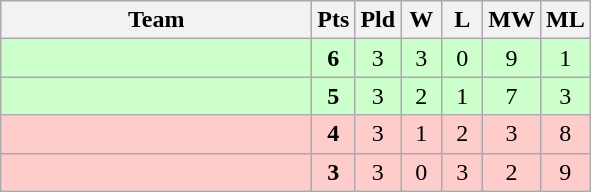<table class="wikitable" style="text-align:center">
<tr>
<th width=200>Team</th>
<th width=20>Pts</th>
<th width=20>Pld</th>
<th width=20>W</th>
<th width=20>L</th>
<th width=20>MW</th>
<th width=20>ML</th>
</tr>
<tr bgcolor="#ccffcc">
<td style="text-align:left;"></td>
<td><strong>6</strong></td>
<td>3</td>
<td>3</td>
<td>0</td>
<td>9</td>
<td>1</td>
</tr>
<tr bgcolor="#ccffcc">
<td style="text-align:left;"></td>
<td><strong>5</strong></td>
<td>3</td>
<td>2</td>
<td>1</td>
<td>7</td>
<td>3</td>
</tr>
<tr bgcolor="#ffcccc">
<td style="text-align:left;"></td>
<td><strong>4</strong></td>
<td>3</td>
<td>1</td>
<td>2</td>
<td>3</td>
<td>8</td>
</tr>
<tr bgcolor="#ffcccc">
<td style="text-align:left;"></td>
<td><strong>3</strong></td>
<td>3</td>
<td>0</td>
<td>3</td>
<td>2</td>
<td>9</td>
</tr>
</table>
